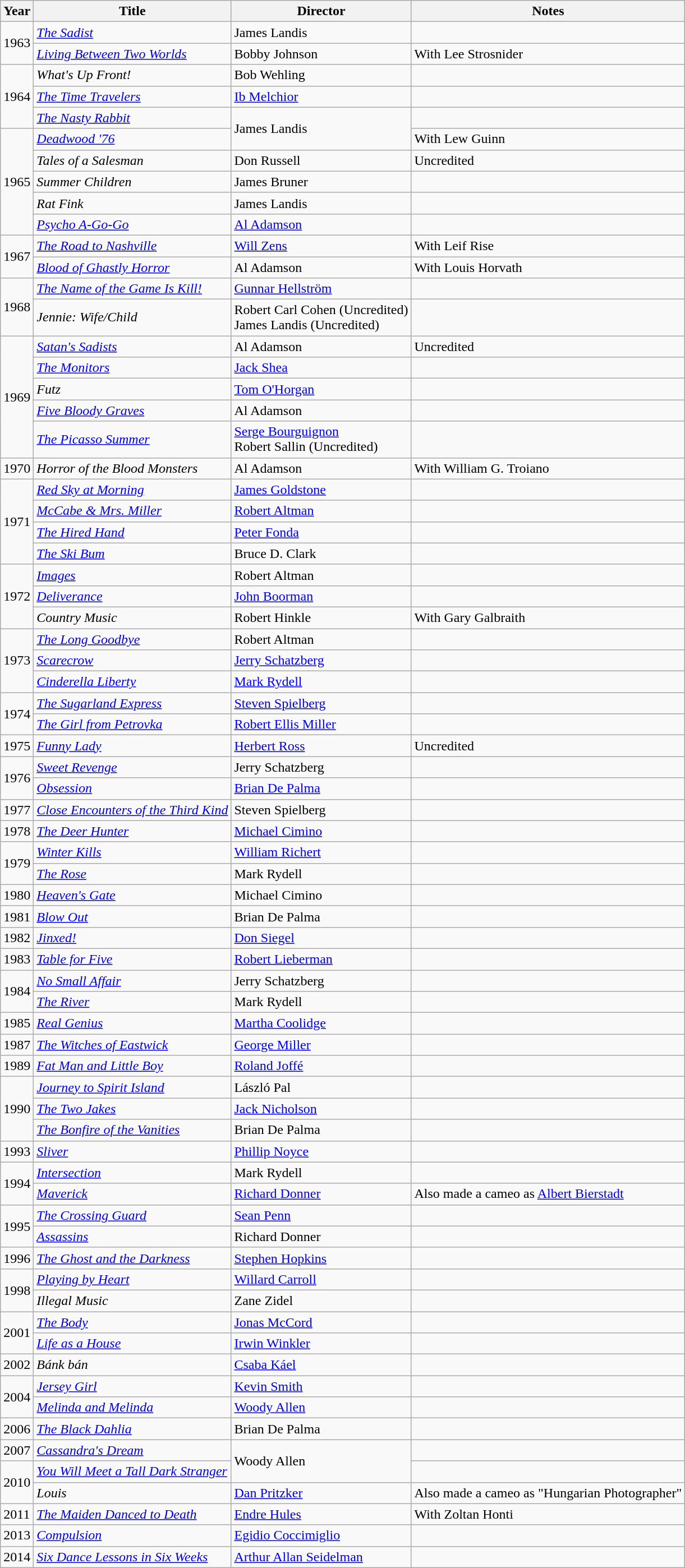<table class="wikitable">
<tr>
<th>Year</th>
<th>Title</th>
<th>Director</th>
<th>Notes</th>
</tr>
<tr>
<td rowspan=2>1963</td>
<td><em><a href='#'>The Sadist</a></em></td>
<td>James Landis</td>
<td></td>
</tr>
<tr>
<td><em><a href='#'>Living Between Two Worlds</a></em></td>
<td>Bobby Johnson</td>
<td>With Lee Strosnider</td>
</tr>
<tr>
<td rowspan=3>1964</td>
<td><em>What's Up Front!</em></td>
<td>Bob Wehling</td>
<td></td>
</tr>
<tr>
<td><em><a href='#'>The Time Travelers</a></em></td>
<td><a href='#'>Ib Melchior</a></td>
<td></td>
</tr>
<tr>
<td><em><a href='#'>The Nasty Rabbit</a></em></td>
<td rowspan=2>James Landis</td>
<td></td>
</tr>
<tr>
<td rowspan=5>1965</td>
<td><em><a href='#'>Deadwood '76</a></em></td>
<td>With Lew Guinn</td>
</tr>
<tr>
<td><em>Tales of a Salesman</em></td>
<td>Don Russell</td>
<td>Uncredited</td>
</tr>
<tr>
<td><em>Summer Children</em></td>
<td>James Bruner</td>
<td></td>
</tr>
<tr>
<td><em>Rat Fink</em></td>
<td>James Landis</td>
<td></td>
</tr>
<tr>
<td><em><a href='#'>Psycho A-Go-Go</a></em></td>
<td><a href='#'>Al Adamson</a></td>
<td></td>
</tr>
<tr>
<td rowspan=2>1967</td>
<td><em><a href='#'>The Road to Nashville</a></em></td>
<td><a href='#'>Will Zens</a></td>
<td>With Leif Rise</td>
</tr>
<tr>
<td><em><a href='#'>Blood of Ghastly Horror</a></em></td>
<td>Al Adamson</td>
<td>With Louis Horvath</td>
</tr>
<tr>
<td rowspan=2>1968</td>
<td><em><a href='#'>The Name of the Game Is Kill!</a></em></td>
<td><a href='#'>Gunnar Hellström</a></td>
<td></td>
</tr>
<tr>
<td><em>Jennie: Wife/Child</em></td>
<td>Robert Carl Cohen (Uncredited)<br>James Landis (Uncredited)</td>
<td></td>
</tr>
<tr>
<td rowspan=5>1969</td>
<td><em><a href='#'>Satan's Sadists</a></em></td>
<td>Al Adamson</td>
<td>Uncredited</td>
</tr>
<tr>
<td><em><a href='#'>The Monitors</a></em></td>
<td><a href='#'>Jack Shea</a></td>
<td></td>
</tr>
<tr>
<td><em>Futz</em></td>
<td><a href='#'>Tom O'Horgan</a></td>
<td></td>
</tr>
<tr>
<td><em><a href='#'>Five Bloody Graves</a></em></td>
<td>Al Adamson</td>
<td></td>
</tr>
<tr>
<td><em><a href='#'>The Picasso Summer</a></em></td>
<td><a href='#'>Serge Bourguignon</a><br>Robert Sallin (Uncredited)</td>
<td></td>
</tr>
<tr>
<td>1970</td>
<td><em>Horror of the Blood Monsters</em></td>
<td>Al Adamson</td>
<td>With William G. Troiano</td>
</tr>
<tr>
<td rowspan=4>1971</td>
<td><em><a href='#'>Red Sky at Morning</a></em></td>
<td><a href='#'>James Goldstone</a></td>
<td></td>
</tr>
<tr>
<td><em><a href='#'>McCabe & Mrs. Miller</a></em></td>
<td><a href='#'>Robert Altman</a></td>
<td></td>
</tr>
<tr>
<td><em><a href='#'>The Hired Hand</a></em></td>
<td><a href='#'>Peter Fonda</a></td>
<td></td>
</tr>
<tr>
<td><em><a href='#'>The Ski Bum</a></em></td>
<td>Bruce D. Clark</td>
<td></td>
</tr>
<tr>
<td rowspan=3>1972</td>
<td><em><a href='#'>Images</a></em></td>
<td>Robert Altman</td>
<td></td>
</tr>
<tr>
<td><em><a href='#'>Deliverance</a></em></td>
<td><a href='#'>John Boorman</a></td>
<td></td>
</tr>
<tr>
<td><em>Country Music</em></td>
<td>Robert Hinkle</td>
<td>With Gary Galbraith</td>
</tr>
<tr>
<td rowspan=3>1973</td>
<td><em><a href='#'>The Long Goodbye</a></em></td>
<td>Robert Altman</td>
<td></td>
</tr>
<tr>
<td><em><a href='#'>Scarecrow</a></em></td>
<td><a href='#'>Jerry Schatzberg</a></td>
<td></td>
</tr>
<tr>
<td><em><a href='#'>Cinderella Liberty</a></em></td>
<td><a href='#'>Mark Rydell</a></td>
<td></td>
</tr>
<tr>
<td rowspan=2>1974</td>
<td><em><a href='#'>The Sugarland Express</a></em></td>
<td><a href='#'>Steven Spielberg</a></td>
<td></td>
</tr>
<tr>
<td><em><a href='#'>The Girl from Petrovka</a></em></td>
<td><a href='#'>Robert Ellis Miller</a></td>
<td></td>
</tr>
<tr>
<td>1975</td>
<td><em><a href='#'>Funny Lady</a></em></td>
<td><a href='#'>Herbert Ross</a></td>
<td>Uncredited</td>
</tr>
<tr>
<td rowspan=2>1976</td>
<td><em><a href='#'>Sweet Revenge</a></em></td>
<td>Jerry Schatzberg</td>
<td></td>
</tr>
<tr>
<td><em><a href='#'>Obsession</a></em></td>
<td><a href='#'>Brian De Palma</a></td>
<td></td>
</tr>
<tr>
<td>1977</td>
<td><em><a href='#'>Close Encounters of the Third Kind</a></em></td>
<td>Steven Spielberg</td>
<td></td>
</tr>
<tr>
<td>1978</td>
<td><em><a href='#'>The Deer Hunter</a></em></td>
<td><a href='#'>Michael Cimino</a></td>
<td></td>
</tr>
<tr>
<td rowspan=2>1979</td>
<td><em><a href='#'>Winter Kills</a></em></td>
<td><a href='#'>William Richert</a></td>
<td></td>
</tr>
<tr>
<td><em><a href='#'>The Rose</a></em></td>
<td>Mark Rydell</td>
<td></td>
</tr>
<tr>
<td>1980</td>
<td><em><a href='#'>Heaven's Gate</a></em></td>
<td>Michael Cimino</td>
<td></td>
</tr>
<tr>
<td>1981</td>
<td><em><a href='#'>Blow Out</a></em></td>
<td>Brian De Palma</td>
<td></td>
</tr>
<tr>
<td>1982</td>
<td><em><a href='#'>Jinxed!</a></em></td>
<td><a href='#'>Don Siegel</a></td>
<td></td>
</tr>
<tr>
<td>1983</td>
<td><em><a href='#'>Table for Five</a></em></td>
<td><a href='#'>Robert Lieberman</a></td>
<td></td>
</tr>
<tr>
<td rowspan=2>1984</td>
<td><em><a href='#'>No Small Affair</a></em></td>
<td>Jerry Schatzberg</td>
<td></td>
</tr>
<tr>
<td><em><a href='#'>The River</a></em></td>
<td>Mark Rydell</td>
<td></td>
</tr>
<tr>
<td>1985</td>
<td><em><a href='#'>Real Genius</a></em></td>
<td><a href='#'>Martha Coolidge</a></td>
<td></td>
</tr>
<tr>
<td>1987</td>
<td><em><a href='#'>The Witches of Eastwick</a></em></td>
<td><a href='#'>George Miller</a></td>
<td></td>
</tr>
<tr>
<td>1989</td>
<td><em><a href='#'>Fat Man and Little Boy</a></em></td>
<td><a href='#'>Roland Joffé</a></td>
<td></td>
</tr>
<tr>
<td rowspan=3>1990</td>
<td><em><a href='#'>Journey to Spirit Island</a></em></td>
<td>László Pal</td>
<td></td>
</tr>
<tr>
<td><em><a href='#'>The Two Jakes</a></em></td>
<td><a href='#'>Jack Nicholson</a></td>
<td></td>
</tr>
<tr>
<td><em><a href='#'>The Bonfire of the Vanities</a></em></td>
<td>Brian De Palma</td>
<td></td>
</tr>
<tr>
<td>1993</td>
<td><em><a href='#'>Sliver</a></em></td>
<td><a href='#'>Phillip Noyce</a></td>
<td></td>
</tr>
<tr>
<td rowspan=2>1994</td>
<td><em><a href='#'>Intersection</a></em></td>
<td>Mark Rydell</td>
<td></td>
</tr>
<tr>
<td><em><a href='#'>Maverick</a></em></td>
<td><a href='#'>Richard Donner</a></td>
<td>Also made a cameo as <a href='#'>Albert Bierstadt</a></td>
</tr>
<tr>
<td rowspan=2>1995</td>
<td><em><a href='#'>The Crossing Guard</a></em></td>
<td><a href='#'>Sean Penn</a></td>
<td></td>
</tr>
<tr>
<td><em><a href='#'>Assassins</a></em></td>
<td>Richard Donner</td>
<td></td>
</tr>
<tr>
<td>1996</td>
<td><em><a href='#'>The Ghost and the Darkness</a></em></td>
<td><a href='#'>Stephen Hopkins</a></td>
<td></td>
</tr>
<tr>
<td rowspan=2>1998</td>
<td><em><a href='#'>Playing by Heart</a></em></td>
<td><a href='#'>Willard Carroll</a></td>
<td></td>
</tr>
<tr>
<td><em>Illegal Music</em></td>
<td>Zane Zidel</td>
<td></td>
</tr>
<tr>
<td rowspan=2>2001</td>
<td><em><a href='#'>The Body</a></em></td>
<td><a href='#'>Jonas McCord</a></td>
<td></td>
</tr>
<tr>
<td><em><a href='#'>Life as a House</a></em></td>
<td><a href='#'>Irwin Winkler</a></td>
<td></td>
</tr>
<tr>
<td>2002</td>
<td><em>Bánk bán</em></td>
<td><a href='#'>Csaba Káel</a></td>
<td></td>
</tr>
<tr>
<td rowspan=2>2004</td>
<td><em><a href='#'>Jersey Girl</a></em></td>
<td><a href='#'>Kevin Smith</a></td>
<td></td>
</tr>
<tr>
<td><em><a href='#'>Melinda and Melinda</a></em></td>
<td><a href='#'>Woody Allen</a></td>
<td></td>
</tr>
<tr>
<td>2006</td>
<td><em><a href='#'>The Black Dahlia</a></em></td>
<td>Brian De Palma</td>
<td></td>
</tr>
<tr>
<td>2007</td>
<td><em><a href='#'>Cassandra's Dream</a></em></td>
<td rowspan=2>Woody Allen</td>
<td></td>
</tr>
<tr>
<td rowspan=2>2010</td>
<td><em><a href='#'>You Will Meet a Tall Dark Stranger</a></em></td>
<td></td>
</tr>
<tr>
<td><em>Louis</em></td>
<td><a href='#'>Dan Pritzker</a></td>
<td>Also made a cameo as "Hungarian Photographer"</td>
</tr>
<tr>
<td>2011</td>
<td><em><a href='#'>The Maiden Danced to Death</a></em></td>
<td><a href='#'>Endre Hules</a></td>
<td>With Zoltan Honti</td>
</tr>
<tr>
<td>2013</td>
<td><em><a href='#'>Compulsion</a></em></td>
<td><a href='#'>Egidio Coccimiglio</a></td>
<td></td>
</tr>
<tr>
<td>2014</td>
<td><em><a href='#'>Six Dance Lessons in Six Weeks</a></em></td>
<td><a href='#'>Arthur Allan Seidelman</a></td>
<td></td>
</tr>
</table>
